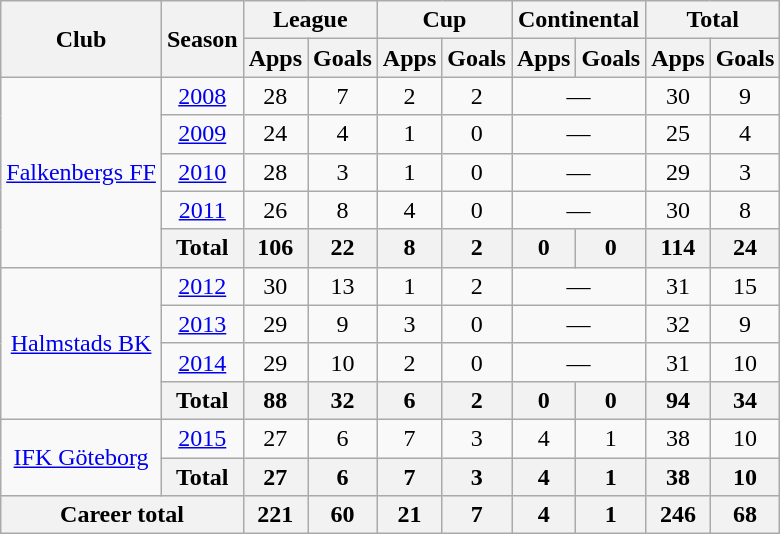<table class="wikitable" style="text-align:center;">
<tr>
<th rowspan="2">Club</th>
<th rowspan="2">Season</th>
<th colspan="2">League</th>
<th colspan="2">Cup</th>
<th colspan="2">Continental</th>
<th colspan="2">Total</th>
</tr>
<tr>
<th>Apps</th>
<th>Goals</th>
<th>Apps</th>
<th>Goals</th>
<th>Apps</th>
<th>Goals</th>
<th>Apps</th>
<th>Goals</th>
</tr>
<tr>
<td rowspan="5"><a href='#'>Falkenbergs FF</a></td>
<td><a href='#'>2008</a></td>
<td>28</td>
<td>7</td>
<td>2</td>
<td>2</td>
<td colspan="2">—</td>
<td>30</td>
<td>9</td>
</tr>
<tr>
<td><a href='#'>2009</a></td>
<td>24</td>
<td>4</td>
<td>1</td>
<td>0</td>
<td colspan="2">—</td>
<td>25</td>
<td>4</td>
</tr>
<tr>
<td><a href='#'>2010</a></td>
<td>28</td>
<td>3</td>
<td>1</td>
<td>0</td>
<td colspan="2">—</td>
<td>29</td>
<td>3</td>
</tr>
<tr>
<td><a href='#'>2011</a></td>
<td>26</td>
<td>8</td>
<td>4</td>
<td>0</td>
<td colspan="2">—</td>
<td>30</td>
<td>8</td>
</tr>
<tr>
<th>Total</th>
<th>106</th>
<th>22</th>
<th>8</th>
<th>2</th>
<th>0</th>
<th>0</th>
<th>114</th>
<th>24</th>
</tr>
<tr>
<td rowspan="4"><a href='#'>Halmstads BK</a></td>
<td><a href='#'>2012</a></td>
<td>30</td>
<td>13</td>
<td>1</td>
<td>2</td>
<td colspan="2">—</td>
<td>31</td>
<td>15</td>
</tr>
<tr>
<td><a href='#'>2013</a></td>
<td>29</td>
<td>9</td>
<td>3</td>
<td>0</td>
<td colspan="2">—</td>
<td>32</td>
<td>9</td>
</tr>
<tr>
<td><a href='#'>2014</a></td>
<td>29</td>
<td>10</td>
<td>2</td>
<td>0</td>
<td colspan="2">—</td>
<td>31</td>
<td>10</td>
</tr>
<tr>
<th>Total</th>
<th>88</th>
<th>32</th>
<th>6</th>
<th>2</th>
<th>0</th>
<th>0</th>
<th>94</th>
<th>34</th>
</tr>
<tr>
<td rowspan="2"><a href='#'>IFK Göteborg</a></td>
<td><a href='#'>2015</a></td>
<td>27</td>
<td>6</td>
<td>7</td>
<td>3</td>
<td>4</td>
<td>1</td>
<td>38</td>
<td>10</td>
</tr>
<tr>
<th>Total</th>
<th>27</th>
<th>6</th>
<th>7</th>
<th>3</th>
<th>4</th>
<th>1</th>
<th>38</th>
<th>10</th>
</tr>
<tr>
<th colspan="2">Career total</th>
<th>221</th>
<th>60</th>
<th>21</th>
<th>7</th>
<th>4</th>
<th>1</th>
<th>246</th>
<th>68</th>
</tr>
</table>
